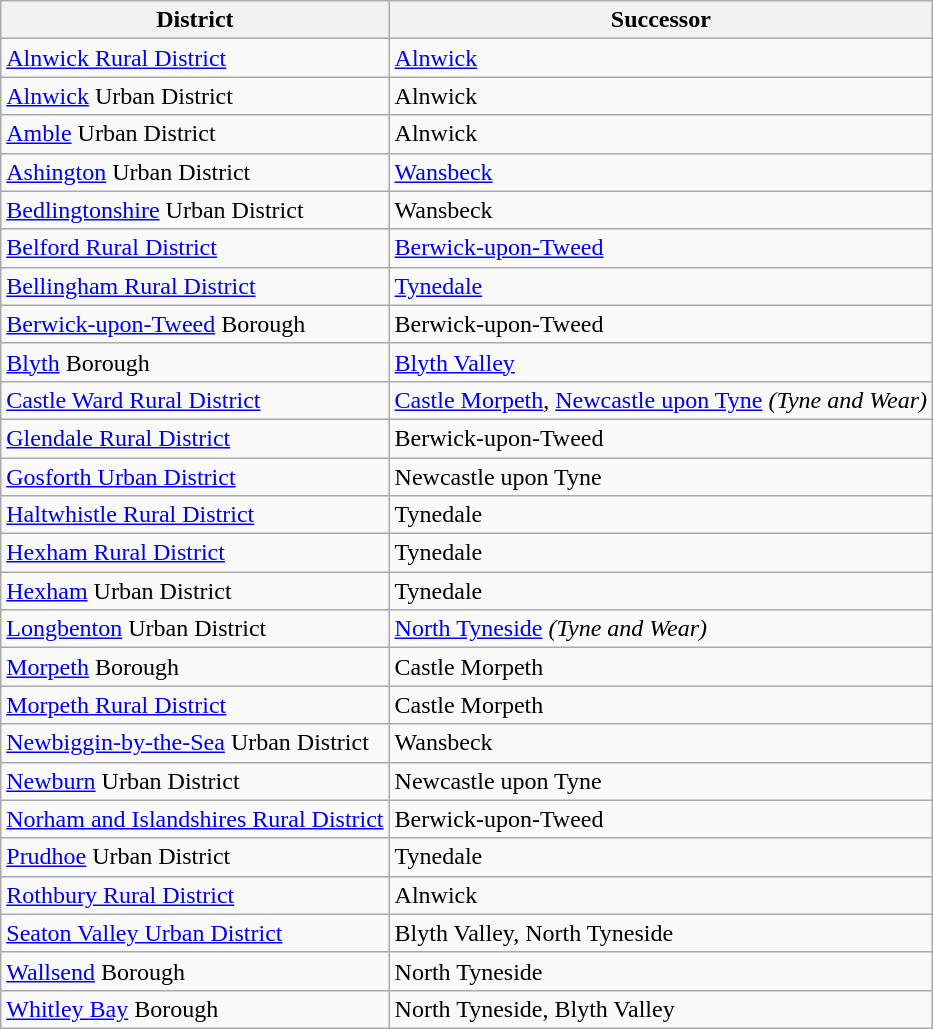<table class="wikitable">
<tr>
<th>District</th>
<th>Successor</th>
</tr>
<tr>
<td><a href='#'>Alnwick Rural District</a></td>
<td><a href='#'>Alnwick</a></td>
</tr>
<tr>
<td><a href='#'>Alnwick</a> Urban District</td>
<td>Alnwick</td>
</tr>
<tr>
<td><a href='#'>Amble</a> Urban District</td>
<td>Alnwick</td>
</tr>
<tr>
<td><a href='#'>Ashington</a> Urban District</td>
<td><a href='#'>Wansbeck</a></td>
</tr>
<tr>
<td><a href='#'>Bedlingtonshire</a> Urban District</td>
<td>Wansbeck</td>
</tr>
<tr>
<td><a href='#'>Belford Rural District</a></td>
<td><a href='#'>Berwick-upon-Tweed</a></td>
</tr>
<tr>
<td><a href='#'>Bellingham Rural District</a></td>
<td><a href='#'>Tynedale</a></td>
</tr>
<tr>
<td><a href='#'>Berwick-upon-Tweed</a> Borough</td>
<td>Berwick-upon-Tweed</td>
</tr>
<tr>
<td><a href='#'>Blyth</a> Borough</td>
<td><a href='#'>Blyth Valley</a></td>
</tr>
<tr>
<td><a href='#'>Castle Ward Rural District</a></td>
<td><a href='#'>Castle Morpeth</a>, <a href='#'>Newcastle upon Tyne</a> <em>(Tyne and Wear)</em></td>
</tr>
<tr>
<td><a href='#'>Glendale Rural District</a></td>
<td>Berwick-upon-Tweed</td>
</tr>
<tr>
<td><a href='#'>Gosforth Urban District</a></td>
<td>Newcastle upon Tyne</td>
</tr>
<tr>
<td><a href='#'>Haltwhistle Rural District</a></td>
<td>Tynedale</td>
</tr>
<tr>
<td><a href='#'>Hexham Rural District</a></td>
<td>Tynedale</td>
</tr>
<tr>
<td><a href='#'>Hexham</a> Urban District</td>
<td>Tynedale</td>
</tr>
<tr>
<td><a href='#'>Longbenton</a> Urban District</td>
<td><a href='#'>North Tyneside</a> <em>(Tyne and Wear)</em></td>
</tr>
<tr>
<td><a href='#'>Morpeth</a> Borough</td>
<td>Castle Morpeth</td>
</tr>
<tr>
<td><a href='#'>Morpeth Rural District</a></td>
<td>Castle Morpeth</td>
</tr>
<tr>
<td><a href='#'>Newbiggin-by-the-Sea</a> Urban District</td>
<td>Wansbeck</td>
</tr>
<tr>
<td><a href='#'>Newburn</a> Urban District</td>
<td>Newcastle upon Tyne</td>
</tr>
<tr>
<td><a href='#'>Norham and Islandshires Rural District</a></td>
<td>Berwick-upon-Tweed</td>
</tr>
<tr>
<td><a href='#'>Prudhoe</a> Urban District</td>
<td>Tynedale</td>
</tr>
<tr>
<td><a href='#'>Rothbury Rural District</a></td>
<td>Alnwick</td>
</tr>
<tr>
<td><a href='#'>Seaton Valley Urban District</a></td>
<td>Blyth Valley, North Tyneside</td>
</tr>
<tr>
<td><a href='#'>Wallsend</a> Borough</td>
<td>North Tyneside</td>
</tr>
<tr>
<td><a href='#'>Whitley Bay</a> Borough</td>
<td>North Tyneside, Blyth Valley</td>
</tr>
</table>
